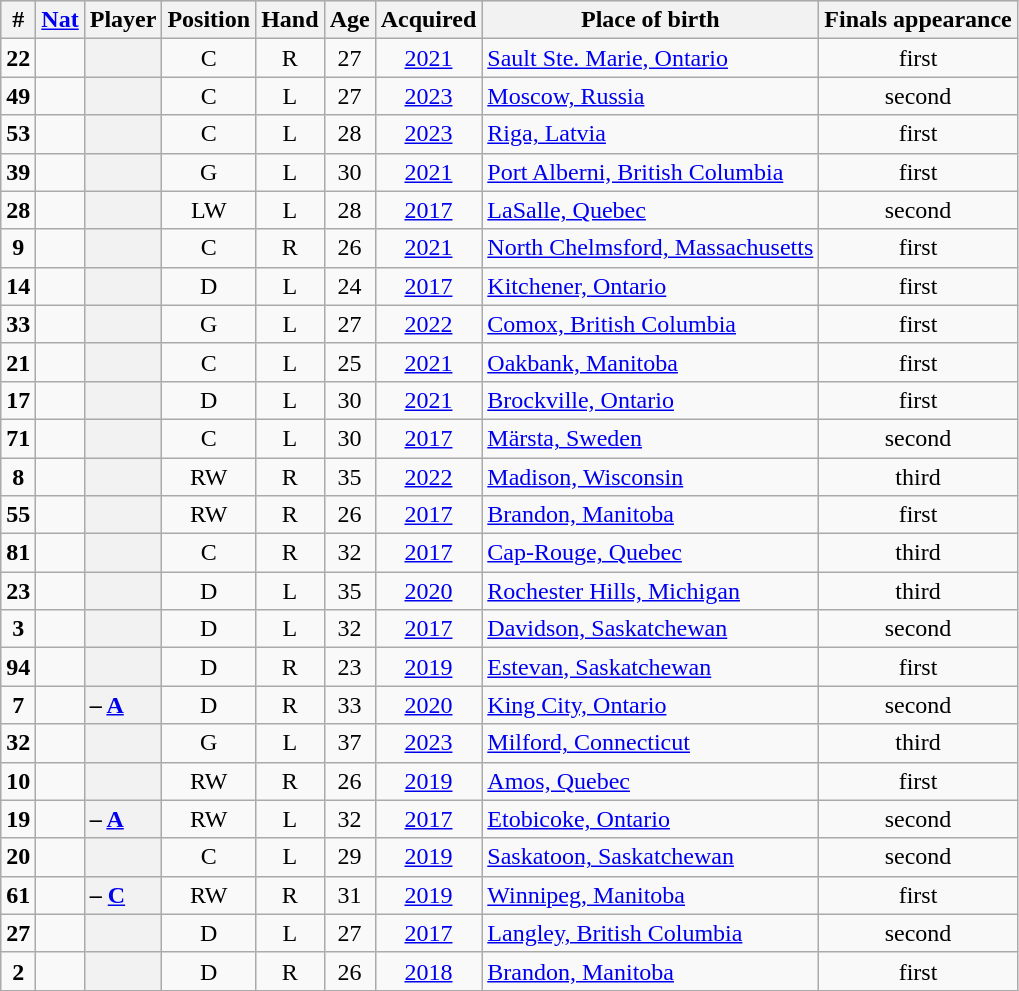<table class="sortable wikitable plainrowheaders" style="text-align:center;">
<tr style="background:#ddd;">
<th scope="col">#</th>
<th scope="col"><a href='#'>Nat</a></th>
<th scope="col">Player</th>
<th scope="col">Position</th>
<th scope="col">Hand</th>
<th scope="col">Age</th>
<th scope="col">Acquired</th>
<th scope="col" class="unsortable">Place of birth</th>
<th scope="col" class="unsortable">Finals appearance</th>
</tr>
<tr>
<td><strong>22</strong></td>
<td></td>
<th scope="row" style="text-align:left;"></th>
<td>C</td>
<td>R</td>
<td>27</td>
<td><a href='#'>2021</a></td>
<td style="text-align:left;"><a href='#'>Sault Ste. Marie, Ontario</a></td>
<td>first</td>
</tr>
<tr>
<td><strong>49</strong></td>
<td></td>
<th scope="row" style="text-align:left;"></th>
<td>C</td>
<td>L</td>
<td>27</td>
<td><a href='#'>2023</a></td>
<td style="text-align:left;"><a href='#'>Moscow, Russia</a></td>
<td>second </td>
</tr>
<tr>
<td><strong>53</strong></td>
<td></td>
<th scope="row" style="text-align:left;"></th>
<td>C</td>
<td>L</td>
<td>28</td>
<td><a href='#'>2023</a></td>
<td style="text-align:left;"><a href='#'>Riga, Latvia</a></td>
<td>first</td>
</tr>
<tr>
<td><strong>39</strong></td>
<td></td>
<th scope="row" style="text-align:left;"></th>
<td>G</td>
<td>L</td>
<td>30</td>
<td><a href='#'>2021</a></td>
<td style="text-align:left;"><a href='#'>Port Alberni, British Columbia</a></td>
<td>first</td>
</tr>
<tr>
<td><strong>28</strong></td>
<td></td>
<th scope="row" style="text-align:left;"></th>
<td>LW</td>
<td>L</td>
<td>28</td>
<td><a href='#'>2017</a></td>
<td style="text-align:left;"><a href='#'>LaSalle, Quebec</a></td>
<td>second </td>
</tr>
<tr>
<td><strong>9</strong></td>
<td></td>
<th scope="row" style="text-align:left;"></th>
<td>C</td>
<td>R</td>
<td>26</td>
<td><a href='#'>2021</a></td>
<td style="text-align:left;"><a href='#'>North Chelmsford, Massachusetts</a></td>
<td>first</td>
</tr>
<tr>
<td><strong>14</strong></td>
<td></td>
<th scope="row" style="text-align:left;"></th>
<td>D</td>
<td>L</td>
<td>24</td>
<td><a href='#'>2017</a></td>
<td style="text-align:left;"><a href='#'>Kitchener, Ontario</a></td>
<td>first</td>
</tr>
<tr>
<td><strong>33</strong></td>
<td></td>
<th scope="row" style="text-align:left;"></th>
<td>G</td>
<td>L</td>
<td>27</td>
<td><a href='#'>2022</a></td>
<td style="text-align:left;"><a href='#'>Comox, British Columbia</a></td>
<td>first</td>
</tr>
<tr>
<td><strong>21</strong></td>
<td></td>
<th scope="row" style="text-align:left;"></th>
<td>C</td>
<td>L</td>
<td>25</td>
<td><a href='#'>2021</a></td>
<td style="text-align:left;"><a href='#'>Oakbank, Manitoba</a></td>
<td>first</td>
</tr>
<tr>
<td><strong>17</strong></td>
<td></td>
<th scope="row" style="text-align:left;"></th>
<td>D</td>
<td>L</td>
<td>30</td>
<td><a href='#'>2021</a></td>
<td style="text-align:left;"><a href='#'>Brockville, Ontario</a></td>
<td>first</td>
</tr>
<tr>
<td><strong>71</strong></td>
<td></td>
<th scope="row" style="text-align:left;"></th>
<td>C</td>
<td>L</td>
<td>30</td>
<td><a href='#'>2017</a></td>
<td style="text-align:left;"><a href='#'>Märsta, Sweden</a></td>
<td>second </td>
</tr>
<tr>
<td><strong>8</strong></td>
<td></td>
<th scope="row" style="text-align:left;"></th>
<td>RW</td>
<td>R</td>
<td>35</td>
<td><a href='#'>2022</a></td>
<td style="text-align:left;"><a href='#'>Madison, Wisconsin</a></td>
<td>third </td>
</tr>
<tr>
<td><strong>55</strong></td>
<td></td>
<th scope="row" style="text-align:left;"></th>
<td>RW</td>
<td>R</td>
<td>26</td>
<td><a href='#'>2017</a></td>
<td style="text-align:left;"><a href='#'>Brandon, Manitoba</a></td>
<td>first</td>
</tr>
<tr>
<td><strong>81</strong></td>
<td></td>
<th scope="row" style="text-align:left;"></th>
<td>C</td>
<td>R</td>
<td>32</td>
<td><a href='#'>2017</a></td>
<td style="text-align:left;"><a href='#'>Cap-Rouge, Quebec</a></td>
<td>third </td>
</tr>
<tr>
<td><strong>23</strong></td>
<td></td>
<th scope="row" style="text-align:left;"></th>
<td>D</td>
<td>L</td>
<td>35</td>
<td><a href='#'>2020</a></td>
<td style="text-align:left;"><a href='#'>Rochester Hills, Michigan</a></td>
<td>third </td>
</tr>
<tr>
<td><strong>3</strong></td>
<td></td>
<th scope="row" style="text-align:left;"></th>
<td>D</td>
<td>L</td>
<td>32</td>
<td><a href='#'>2017</a></td>
<td style="text-align:left;"><a href='#'>Davidson, Saskatchewan</a></td>
<td>second </td>
</tr>
<tr>
<td><strong>94</strong></td>
<td></td>
<th scope="row" style="text-align:left;"></th>
<td>D</td>
<td>R</td>
<td>23</td>
<td><a href='#'>2019</a></td>
<td style="text-align:left;"><a href='#'>Estevan, Saskatchewan</a></td>
<td>first</td>
</tr>
<tr>
<td><strong>7</strong></td>
<td></td>
<th scope="row" style="text-align:left;"> – <strong><a href='#'>A</a></strong></th>
<td>D</td>
<td>R</td>
<td>33</td>
<td><a href='#'>2020</a></td>
<td style="text-align:left;"><a href='#'>King City, Ontario</a></td>
<td>second </td>
</tr>
<tr>
<td><strong>32</strong></td>
<td></td>
<th scope="row" style="text-align:left;"></th>
<td>G</td>
<td>L</td>
<td>37</td>
<td><a href='#'>2023</a></td>
<td style="text-align:left;"><a href='#'>Milford, Connecticut</a></td>
<td>third </td>
</tr>
<tr>
<td><strong>10</strong></td>
<td></td>
<th scope="row" style="text-align:left;"></th>
<td>RW</td>
<td>R</td>
<td>26</td>
<td><a href='#'>2019</a></td>
<td style="text-align:left;"><a href='#'>Amos, Quebec</a></td>
<td>first</td>
</tr>
<tr>
<td><strong>19</strong></td>
<td></td>
<th scope="row" style="text-align:left;"> – <strong><a href='#'>A</a></strong></th>
<td>RW</td>
<td>L</td>
<td>32</td>
<td><a href='#'>2017</a></td>
<td style="text-align:left;"><a href='#'>Etobicoke, Ontario</a></td>
<td>second </td>
</tr>
<tr>
<td><strong>20</strong></td>
<td></td>
<th scope="row" style="text-align:left;"></th>
<td>C</td>
<td>L</td>
<td>29</td>
<td><a href='#'>2019</a></td>
<td style="text-align:left;"><a href='#'>Saskatoon, Saskatchewan</a></td>
<td>second </td>
</tr>
<tr>
<td><strong>61</strong></td>
<td></td>
<th scope="row" style="text-align:left;"> – <strong><a href='#'>C</a></strong></th>
<td>RW</td>
<td>R</td>
<td>31</td>
<td><a href='#'>2019</a></td>
<td style="text-align:left;"><a href='#'>Winnipeg, Manitoba</a></td>
<td>first</td>
</tr>
<tr>
<td><strong>27</strong></td>
<td></td>
<th scope="row" style="text-align:left;"></th>
<td>D</td>
<td>L</td>
<td>27</td>
<td><a href='#'>2017</a></td>
<td style="text-align:left;"><a href='#'>Langley, British Columbia</a></td>
<td>second </td>
</tr>
<tr>
<td><strong>2</strong></td>
<td></td>
<th scope="row" style="text-align:left;"></th>
<td>D</td>
<td>R</td>
<td>26</td>
<td><a href='#'>2018</a></td>
<td style="text-align:left;"><a href='#'>Brandon, Manitoba</a></td>
<td>first</td>
</tr>
</table>
